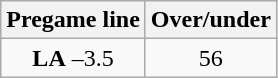<table class="wikitable">
<tr align="center">
<th style=>Pregame line</th>
<th style=>Over/under</th>
</tr>
<tr align="center">
<td><strong>LA</strong> –3.5</td>
<td>56</td>
</tr>
</table>
